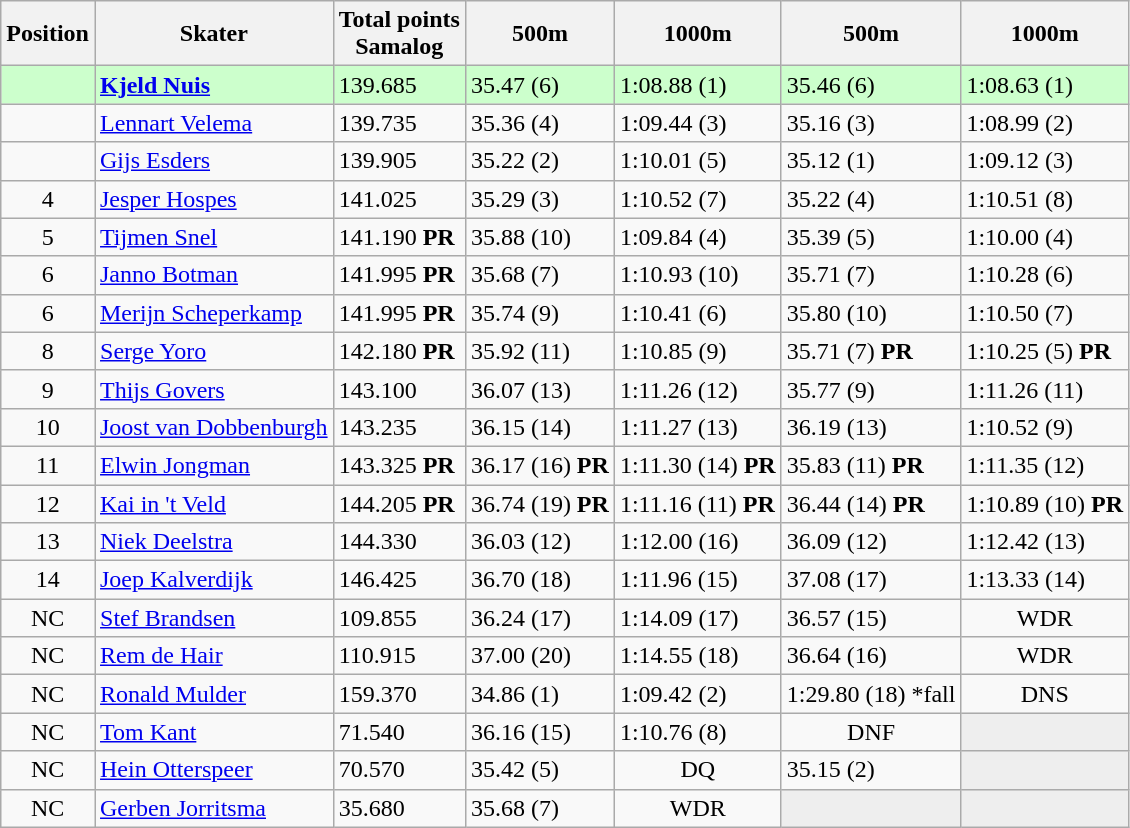<table class="wikitable">
<tr>
<th>Position</th>
<th>Skater</th>
<th>Total points <br> Samalog</th>
<th>500m</th>
<th>1000m</th>
<th>500m</th>
<th>1000m</th>
</tr>
<tr bgcolor=ccffcc>
<td style="text-align:center"></td>
<td><strong><a href='#'>Kjeld Nuis</a></strong></td>
<td>139.685</td>
<td>35.47 (6)</td>
<td>1:08.88 (1)</td>
<td>35.46 (6)</td>
<td>1:08.63 (1)</td>
</tr>
<tr>
<td style="text-align:center"></td>
<td><a href='#'>Lennart Velema</a></td>
<td>139.735</td>
<td>35.36 (4)</td>
<td>1:09.44 (3)</td>
<td>35.16 (3)</td>
<td>1:08.99 (2)</td>
</tr>
<tr>
<td style="text-align:center"></td>
<td><a href='#'>Gijs Esders</a></td>
<td>139.905</td>
<td>35.22 (2)</td>
<td>1:10.01 (5)</td>
<td>35.12 (1)</td>
<td>1:09.12 (3)</td>
</tr>
<tr>
<td style="text-align:center">4</td>
<td><a href='#'>Jesper Hospes</a></td>
<td>141.025</td>
<td>35.29 (3)</td>
<td>1:10.52 (7)</td>
<td>35.22 (4)</td>
<td>1:10.51 (8)</td>
</tr>
<tr>
<td style="text-align:center">5</td>
<td><a href='#'>Tijmen Snel</a></td>
<td>141.190 <strong>PR</strong></td>
<td>35.88 (10)</td>
<td>1:09.84 (4)</td>
<td>35.39 (5)</td>
<td>1:10.00 (4)</td>
</tr>
<tr>
<td style="text-align:center">6</td>
<td><a href='#'>Janno Botman</a></td>
<td>141.995 <strong>PR</strong></td>
<td>35.68 (7)</td>
<td>1:10.93 (10)</td>
<td>35.71 (7)</td>
<td>1:10.28 (6)</td>
</tr>
<tr>
<td style="text-align:center">6</td>
<td><a href='#'>Merijn Scheperkamp</a></td>
<td>141.995 <strong>PR</strong></td>
<td>35.74 (9)</td>
<td>1:10.41 (6)</td>
<td>35.80 (10)</td>
<td>1:10.50 (7)</td>
</tr>
<tr>
<td style="text-align:center">8</td>
<td><a href='#'>Serge Yoro</a></td>
<td>142.180 <strong>PR</strong></td>
<td>35.92 (11)</td>
<td>1:10.85 (9)</td>
<td>35.71 (7) <strong>PR</strong></td>
<td>1:10.25 (5) <strong>PR</strong></td>
</tr>
<tr>
<td style="text-align:center">9</td>
<td><a href='#'>Thijs Govers</a></td>
<td>143.100</td>
<td>36.07 (13)</td>
<td>1:11.26 (12)</td>
<td>35.77 (9)</td>
<td>1:11.26 (11)</td>
</tr>
<tr>
<td style="text-align:center">10</td>
<td><a href='#'>Joost van Dobbenburgh</a></td>
<td>143.235</td>
<td>36.15 (14)</td>
<td>1:11.27 (13)</td>
<td>36.19 (13)</td>
<td>1:10.52 (9)</td>
</tr>
<tr>
<td style="text-align:center">11</td>
<td><a href='#'>Elwin Jongman</a></td>
<td>143.325 <strong>PR</strong></td>
<td>36.17 (16) <strong>PR</strong></td>
<td>1:11.30 (14) <strong>PR</strong></td>
<td>35.83 (11) <strong>PR</strong></td>
<td>1:11.35 (12)</td>
</tr>
<tr>
<td style="text-align:center">12</td>
<td><a href='#'>Kai in 't Veld</a></td>
<td>144.205 <strong>PR</strong></td>
<td>36.74 (19) <strong>PR</strong></td>
<td>1:11.16 (11) <strong>PR</strong></td>
<td>36.44 (14) <strong>PR</strong></td>
<td>1:10.89 (10) <strong>PR</strong></td>
</tr>
<tr>
<td style="text-align:center">13</td>
<td><a href='#'>Niek Deelstra</a></td>
<td>144.330</td>
<td>36.03 (12)</td>
<td>1:12.00 (16)</td>
<td>36.09 (12)</td>
<td>1:12.42 (13)</td>
</tr>
<tr>
<td style="text-align:center">14</td>
<td><a href='#'>Joep Kalverdijk</a></td>
<td>146.425</td>
<td>36.70 (18)</td>
<td>1:11.96 (15)</td>
<td>37.08 (17)</td>
<td>1:13.33 (14)</td>
</tr>
<tr>
<td style="text-align:center">NC</td>
<td><a href='#'>Stef Brandsen</a></td>
<td>109.855</td>
<td>36.24 (17)</td>
<td>1:14.09 (17)</td>
<td>36.57 (15)</td>
<td style="text-align:center">WDR</td>
</tr>
<tr>
<td style="text-align:center">NC</td>
<td><a href='#'>Rem de Hair</a></td>
<td>110.915</td>
<td>37.00 (20)</td>
<td>1:14.55 (18)</td>
<td>36.64 (16)</td>
<td style="text-align:center">WDR</td>
</tr>
<tr>
<td style="text-align:center">NC</td>
<td><a href='#'>Ronald Mulder</a></td>
<td>159.370</td>
<td>34.86 (1)</td>
<td>1:09.42 (2)</td>
<td>1:29.80 (18) *fall</td>
<td style="text-align:center">DNS</td>
</tr>
<tr>
<td style="text-align:center">NC</td>
<td><a href='#'>Tom Kant</a></td>
<td>71.540</td>
<td>36.16 (15)</td>
<td>1:10.76 (8)</td>
<td style="text-align:center">DNF</td>
<td bgcolor=#EEEEEE></td>
</tr>
<tr>
<td style="text-align:center">NC</td>
<td><a href='#'>Hein Otterspeer</a></td>
<td>70.570</td>
<td>35.42 (5)</td>
<td style="text-align:center">DQ</td>
<td>35.15 (2)</td>
<td bgcolor=#EEEEEE></td>
</tr>
<tr>
<td style="text-align:center">NC</td>
<td><a href='#'>Gerben Jorritsma</a></td>
<td>35.680</td>
<td>35.68 (7)</td>
<td style="text-align:center">WDR</td>
<td bgcolor=#EEEEEE></td>
<td bgcolor=#EEEEEE></td>
</tr>
</table>
